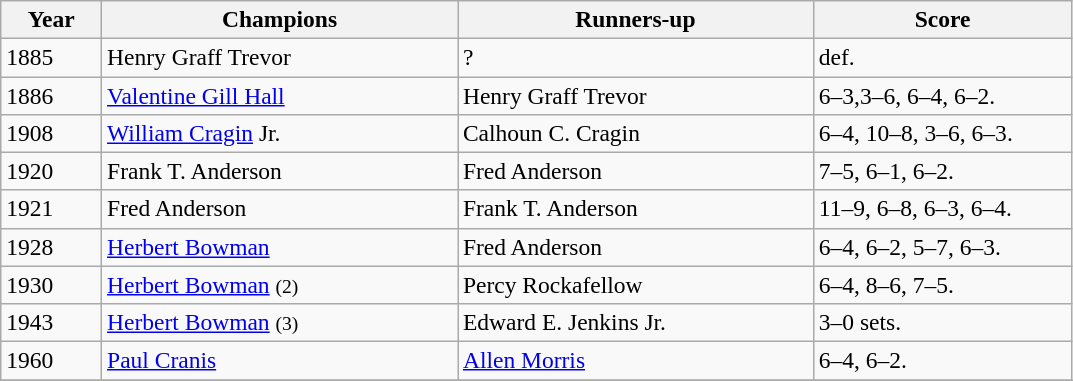<table class="wikitable" style="font-size:98%;">
<tr>
<th style="width:60px;">Year</th>
<th style="width:230px;">Champions</th>
<th style="width:230px;">Runners-up</th>
<th style="width:165px;">Score</th>
</tr>
<tr>
<td>1885</td>
<td> Henry Graff Trevor</td>
<td>?</td>
<td>def.</td>
</tr>
<tr>
<td>1886</td>
<td> <a href='#'>Valentine Gill Hall</a></td>
<td> Henry Graff Trevor</td>
<td>6–3,3–6, 6–4, 6–2.</td>
</tr>
<tr>
<td>1908</td>
<td> <a href='#'>William Cragin</a> Jr.</td>
<td> Calhoun C. Cragin</td>
<td>6–4, 10–8, 3–6, 6–3.</td>
</tr>
<tr>
<td>1920</td>
<td> Frank T. Anderson</td>
<td> Fred Anderson</td>
<td>7–5, 6–1, 6–2.</td>
</tr>
<tr>
<td>1921</td>
<td> Fred Anderson</td>
<td> Frank T. Anderson</td>
<td>11–9, 6–8, 6–3, 6–4.</td>
</tr>
<tr>
<td>1928</td>
<td> <a href='#'>Herbert Bowman</a></td>
<td> Fred Anderson</td>
<td>6–4, 6–2, 5–7, 6–3.</td>
</tr>
<tr>
<td>1930</td>
<td> <a href='#'>Herbert Bowman</a> <small>(2)</small></td>
<td> Percy Rockafellow</td>
<td>6–4, 8–6, 7–5.</td>
</tr>
<tr>
<td>1943</td>
<td> <a href='#'>Herbert Bowman</a> <small>(3)</small></td>
<td> Edward E. Jenkins Jr.</td>
<td>3–0 sets.</td>
</tr>
<tr>
<td>1960</td>
<td> <a href='#'>Paul Cranis</a></td>
<td> <a href='#'>Allen Morris</a></td>
<td>6–4, 6–2.</td>
</tr>
<tr>
</tr>
</table>
